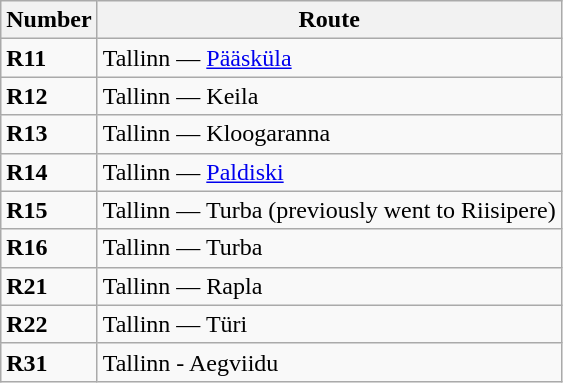<table class="wikitable">
<tr>
<th>Number</th>
<th>Route</th>
</tr>
<tr>
<td><strong>R11</strong></td>
<td>Tallinn — <a href='#'>Pääsküla</a></td>
</tr>
<tr>
<td><strong>R12</strong></td>
<td>Tallinn — Keila</td>
</tr>
<tr>
<td><strong>R13</strong></td>
<td>Tallinn — Kloogaranna</td>
</tr>
<tr>
<td><strong>R14</strong></td>
<td>Tallinn — <a href='#'>Paldiski</a></td>
</tr>
<tr>
<td><strong>R15</strong></td>
<td>Tallinn — Turba (previously went to Riisipere)</td>
</tr>
<tr>
<td><strong>R16</strong></td>
<td>Tallinn — Turba</td>
</tr>
<tr>
<td><strong>R21</strong></td>
<td>Tallinn — Rapla</td>
</tr>
<tr>
<td><strong>R22</strong></td>
<td>Tallinn — Türi</td>
</tr>
<tr>
<td><strong>R31</strong></td>
<td>Tallinn - Aegviidu</td>
</tr>
</table>
